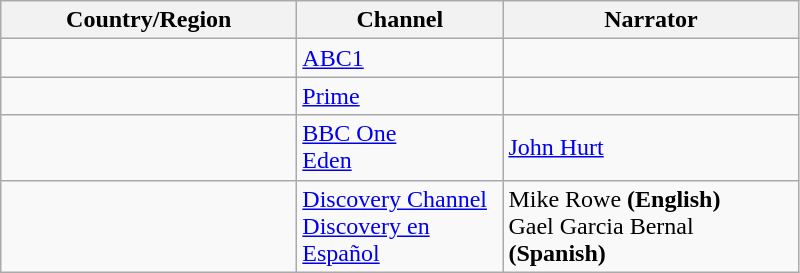<table class=wikitable>
<tr>
<th width=190>Country/Region</th>
<th width=130>Channel</th>
<th width=190>Narrator</th>
</tr>
<tr>
<td></td>
<td><a href='#'>ABC1</a></td>
<td></td>
</tr>
<tr>
<td></td>
<td><a href='#'>Prime</a></td>
<td></td>
</tr>
<tr>
<td></td>
<td><a href='#'>BBC One</a><br><a href='#'>Eden</a></td>
<td><a href='#'>John Hurt</a></td>
</tr>
<tr>
<td></td>
<td><a href='#'>Discovery Channel</a><br><a href='#'>Discovery en Español</a></td>
<td>Mike Rowe <strong>(English)</strong><br>Gael Garcia Bernal <strong>(Spanish)</strong></td>
</tr>
</table>
